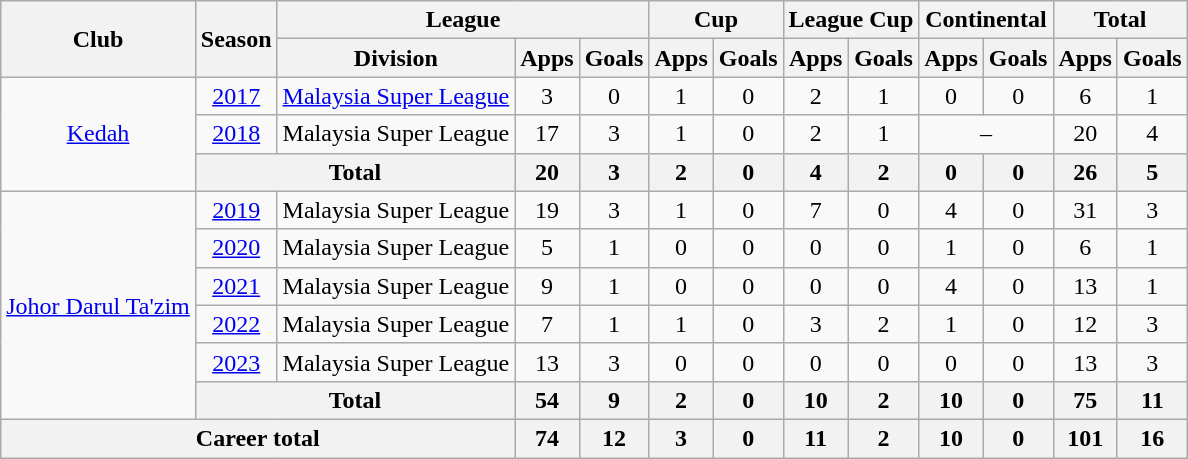<table class=wikitable style="text-align: center">
<tr>
<th rowspan=2>Club</th>
<th rowspan=2>Season</th>
<th colspan=3>League</th>
<th colspan=2>Cup</th>
<th colspan=2>League Cup</th>
<th colspan=2>Continental</th>
<th colspan=2>Total</th>
</tr>
<tr>
<th>Division</th>
<th>Apps</th>
<th>Goals</th>
<th>Apps</th>
<th>Goals</th>
<th>Apps</th>
<th>Goals</th>
<th>Apps</th>
<th>Goals</th>
<th>Apps</th>
<th>Goals</th>
</tr>
<tr>
<td rowspan="3"><a href='#'>Kedah</a></td>
<td><a href='#'>2017</a></td>
<td><a href='#'>Malaysia Super League</a></td>
<td>3</td>
<td>0</td>
<td>1</td>
<td>0</td>
<td>2</td>
<td>1</td>
<td>0</td>
<td>0</td>
<td>6</td>
<td>1</td>
</tr>
<tr>
<td><a href='#'>2018</a></td>
<td>Malaysia Super League</td>
<td>17</td>
<td>3</td>
<td>1</td>
<td>0</td>
<td>2</td>
<td>1</td>
<td colspan="2">–</td>
<td>20</td>
<td>4</td>
</tr>
<tr>
<th colspan=2>Total</th>
<th>20</th>
<th>3</th>
<th>2</th>
<th>0</th>
<th>4</th>
<th>2</th>
<th>0</th>
<th>0</th>
<th>26</th>
<th>5</th>
</tr>
<tr>
<td rowspan="6"><a href='#'>Johor Darul Ta'zim</a></td>
<td><a href='#'>2019</a></td>
<td>Malaysia Super League</td>
<td>19</td>
<td>3</td>
<td>1</td>
<td>0</td>
<td>7</td>
<td>0</td>
<td>4</td>
<td>0</td>
<td>31</td>
<td>3</td>
</tr>
<tr>
<td><a href='#'>2020</a></td>
<td>Malaysia Super League</td>
<td>5</td>
<td>1</td>
<td>0</td>
<td>0</td>
<td>0</td>
<td>0</td>
<td>1</td>
<td>0</td>
<td>6</td>
<td>1</td>
</tr>
<tr>
<td><a href='#'>2021</a></td>
<td>Malaysia Super League</td>
<td>9</td>
<td>1</td>
<td>0</td>
<td>0</td>
<td>0</td>
<td>0</td>
<td>4</td>
<td>0</td>
<td>13</td>
<td>1</td>
</tr>
<tr>
<td><a href='#'>2022</a></td>
<td>Malaysia Super League</td>
<td>7</td>
<td>1</td>
<td>1</td>
<td>0</td>
<td>3</td>
<td>2</td>
<td>1</td>
<td>0</td>
<td>12</td>
<td>3</td>
</tr>
<tr>
<td><a href='#'>2023</a></td>
<td>Malaysia Super League</td>
<td>13</td>
<td>3</td>
<td>0</td>
<td>0</td>
<td>0</td>
<td>0</td>
<td>0</td>
<td>0</td>
<td>13</td>
<td>3</td>
</tr>
<tr>
<th colspan=2>Total</th>
<th>54</th>
<th>9</th>
<th>2</th>
<th>0</th>
<th>10</th>
<th>2</th>
<th>10</th>
<th>0</th>
<th>75</th>
<th>11</th>
</tr>
<tr>
<th colspan=3>Career total</th>
<th>74</th>
<th>12</th>
<th>3</th>
<th>0</th>
<th>11</th>
<th>2</th>
<th>10</th>
<th>0</th>
<th>101</th>
<th>16</th>
</tr>
</table>
